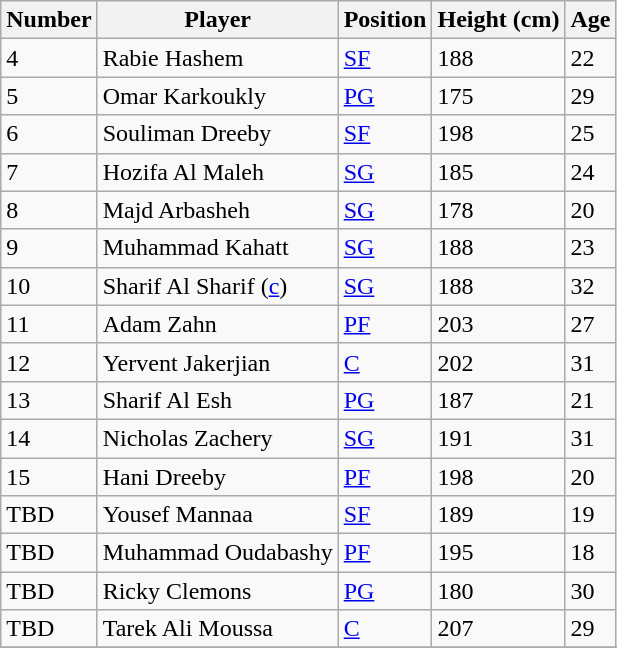<table class="wikitable">
<tr>
<th>Number</th>
<th>Player</th>
<th>Position</th>
<th>Height (cm)</th>
<th>Age</th>
</tr>
<tr>
<td>4</td>
<td> Rabie Hashem</td>
<td><a href='#'>SF</a></td>
<td>188</td>
<td>22</td>
</tr>
<tr>
<td>5</td>
<td> Omar Karkoukly</td>
<td><a href='#'>PG</a></td>
<td>175</td>
<td>29</td>
</tr>
<tr>
<td>6</td>
<td> Souliman Dreeby</td>
<td><a href='#'>SF</a></td>
<td>198</td>
<td>25</td>
</tr>
<tr>
<td>7</td>
<td> Hozifa Al Maleh</td>
<td><a href='#'>SG</a></td>
<td>185</td>
<td>24</td>
</tr>
<tr>
<td>8</td>
<td> Majd Arbasheh</td>
<td><a href='#'>SG</a></td>
<td>178</td>
<td>20</td>
</tr>
<tr>
<td>9</td>
<td> Muhammad Kahatt</td>
<td><a href='#'>SG</a></td>
<td>188</td>
<td>23</td>
</tr>
<tr>
<td>10</td>
<td> Sharif Al Sharif (<a href='#'>c</a>)</td>
<td><a href='#'>SG</a></td>
<td>188</td>
<td>32</td>
</tr>
<tr>
<td>11</td>
<td> Adam Zahn</td>
<td><a href='#'>PF</a></td>
<td>203</td>
<td>27</td>
</tr>
<tr>
<td>12</td>
<td> Yervent Jakerjian</td>
<td><a href='#'>C</a></td>
<td>202</td>
<td>31</td>
</tr>
<tr>
<td>13</td>
<td> Sharif Al Esh</td>
<td><a href='#'>PG</a></td>
<td>187</td>
<td>21</td>
</tr>
<tr>
<td>14</td>
<td> Nicholas Zachery</td>
<td><a href='#'>SG</a></td>
<td>191</td>
<td>31</td>
</tr>
<tr>
<td>15</td>
<td> Hani Dreeby</td>
<td><a href='#'>PF</a></td>
<td>198</td>
<td>20</td>
</tr>
<tr>
<td>TBD</td>
<td> Yousef Mannaa</td>
<td><a href='#'>SF</a></td>
<td>189</td>
<td>19</td>
</tr>
<tr>
<td>TBD</td>
<td> Muhammad Oudabashy</td>
<td><a href='#'>PF</a></td>
<td>195</td>
<td>18</td>
</tr>
<tr>
<td>TBD</td>
<td> Ricky Clemons</td>
<td><a href='#'>PG</a></td>
<td>180</td>
<td>30</td>
</tr>
<tr>
<td>TBD</td>
<td> Tarek Ali Moussa</td>
<td><a href='#'>C</a></td>
<td>207</td>
<td>29</td>
</tr>
<tr>
</tr>
</table>
